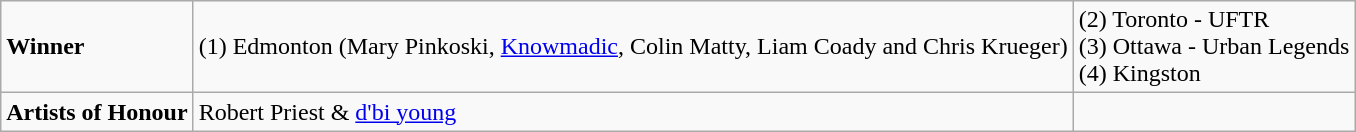<table class="wikitable">
<tr>
<td><strong>Winner</strong></td>
<td>(1) Edmonton (Mary Pinkoski, <a href='#'>Knowmadic</a>, Colin Matty, Liam Coady and Chris Krueger)</td>
<td>(2) Toronto - UFTR<br>(3) Ottawa - Urban Legends<br>(4) Kingston</td>
</tr>
<tr>
<td><strong>Artists of Honour</strong></td>
<td>Robert Priest & <a href='#'>d'bi young</a></td>
</tr>
</table>
